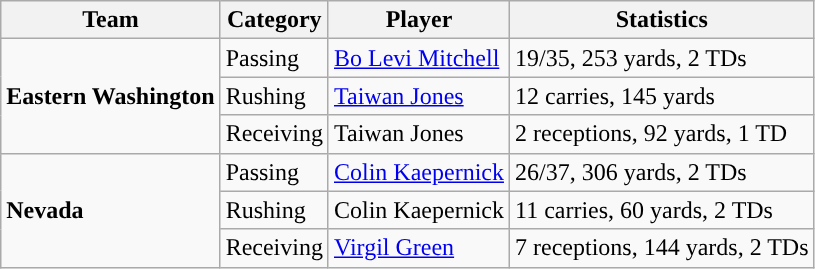<table class="wikitable" style="float: left;">
<tr>
<th>Team</th>
<th>Category</th>
<th>Player</th>
<th>Statistics</th>
</tr>
<tr>
<td rowspan=3><strong>Eastern Washington</strong></td>
<td>Passing</td>
<td><a href='#'>Bo Levi Mitchell</a></td>
<td>19/35, 253 yards, 2 TDs</td>
</tr>
<tr>
<td>Rushing</td>
<td><a href='#'>Taiwan Jones</a></td>
<td>12 carries, 145 yards</td>
</tr>
<tr>
<td>Receiving</td>
<td>Taiwan Jones</td>
<td>2 receptions, 92 yards, 1 TD</td>
</tr>
<tr>
<td rowspan=3><strong>Nevada</strong></td>
<td>Passing</td>
<td><a href='#'>Colin Kaepernick</a></td>
<td>26/37, 306 yards, 2 TDs</td>
</tr>
<tr>
<td>Rushing</td>
<td>Colin Kaepernick</td>
<td>11 carries, 60 yards, 2 TDs</td>
</tr>
<tr>
<td>Receiving</td>
<td><a href='#'>Virgil Green</a></td>
<td>7 receptions, 144 yards, 2 TDs</td>
</tr>
</table>
